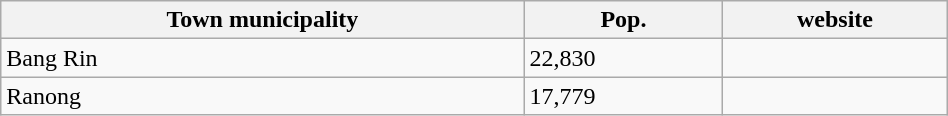<table class="wikitable" style="width:50%;">
<tr>
<th>Town municipality</th>
<th>Pop.</th>
<th>website</th>
</tr>
<tr>
<td>Bang Rin</td>
<td>22,830</td>
<td></td>
</tr>
<tr>
<td>Ranong</td>
<td>17,779</td>
<td></td>
</tr>
</table>
